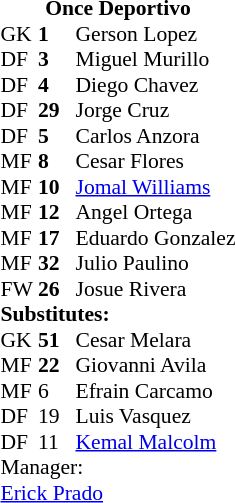<table style="font-size: 90%" cellspacing="0" cellpadding="0" align=center>
<tr>
<td colspan="5" style="padding-top: 0.6em; text-align:center"><strong>Once Deportivo</strong></td>
</tr>
<tr>
<th width="25"></th>
<th width="25"></th>
</tr>
<tr>
<td>GK</td>
<td><strong>1</strong></td>
<td> Gerson Lopez</td>
<td></td>
</tr>
<tr>
<td>DF</td>
<td><strong>3</strong></td>
<td> Miguel Murillo</td>
<td> </td>
</tr>
<tr>
<td>DF</td>
<td><strong>4</strong></td>
<td> Diego Chavez</td>
</tr>
<tr>
<td>DF</td>
<td><strong>29</strong></td>
<td> Jorge Cruz</td>
</tr>
<tr>
<td>DF</td>
<td><strong>5</strong></td>
<td> Carlos Anzora</td>
</tr>
<tr>
<td>MF</td>
<td><strong>8</strong></td>
<td> Cesar Flores</td>
</tr>
<tr>
<td>MF</td>
<td><strong>10</strong></td>
<td> <a href='#'>Jomal Williams</a></td>
<td></td>
</tr>
<tr>
<td>MF</td>
<td><strong>12</strong></td>
<td> Angel Ortega</td>
<td></td>
</tr>
<tr>
<td>MF</td>
<td><strong>17</strong></td>
<td> Eduardo Gonzalez</td>
<td></td>
</tr>
<tr>
<td>MF</td>
<td><strong>32</strong></td>
<td> Julio Paulino</td>
<td></td>
</tr>
<tr>
<td>FW</td>
<td><strong>26</strong></td>
<td> Josue Rivera</td>
<td></td>
</tr>
<tr>
<td colspan=5><strong>Substitutes:</strong></td>
</tr>
<tr>
<td>GK</td>
<td><strong>51</strong></td>
<td> Cesar Melara</td>
<td></td>
<td></td>
</tr>
<tr>
<td>MF</td>
<td><strong>22<em></td>
<td> Giovanni Avila</td>
<td></td>
<td></td>
</tr>
<tr>
<td>MF</td>
<td></strong>6<strong></td>
<td> Efrain Carcamo</td>
<td></td>
<td> </td>
</tr>
<tr>
<td>DF</td>
<td></strong>19<strong></td>
<td> Luis Vasquez</td>
<td></td>
</tr>
<tr>
<td>DF</td>
<td></strong>11<strong></td>
<td> <a href='#'>Kemal Malcolm</a></td>
<td> </td>
</tr>
<tr>
<td colspan=5></strong>Manager:<strong></td>
</tr>
<tr>
<td colspan=5> <a href='#'>Erick Prado</a></td>
</tr>
</table>
